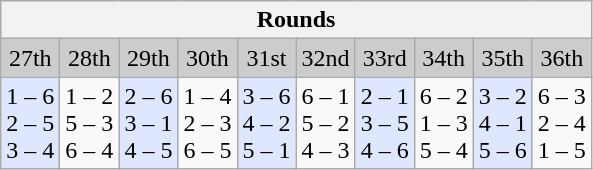<table class="wikitable">
<tr>
<th colspan="10">Rounds</th>
</tr>
<tr>
<td align="center" bgcolor="#CCCCCC">27th</td>
<td align="center" bgcolor="#CCCCCC">28th</td>
<td align="center" bgcolor="#CCCCCC">29th</td>
<td align="center" bgcolor="#CCCCCC">30th</td>
<td align="center" bgcolor="#CCCCCC">31st</td>
<td align="center" bgcolor="#CCCCCC">32nd</td>
<td align="center" bgcolor="#CCCCCC">33rd</td>
<td align="center" bgcolor="#CCCCCC">34th</td>
<td align="center" bgcolor="#CCCCCC">35th</td>
<td align="center" bgcolor="#CCCCCC">36th</td>
</tr>
<tr>
<td align="center" bgcolor="#DFE7FF">1 – 6<br>2 – 5<br>3 – 4</td>
<td align="center">1 – 2<br>5 – 3<br>6 – 4</td>
<td align="center" bgcolor="#DFE7FF">2 – 6<br>3 – 1<br>4 – 5</td>
<td align="center">1 – 4<br>2 – 3<br>6 – 5</td>
<td align="center" bgcolor="#DFE7FF">3 – 6<br>4 – 2<br>5 – 1</td>
<td align="center">6 – 1<br>5 – 2<br>4 – 3</td>
<td align="center" bgcolor="#DFE7FF">2 – 1<br>3 – 5<br>4 – 6</td>
<td align="center">6 – 2<br>1 – 3<br>5 – 4</td>
<td align="center" bgcolor="#DFE7FF">3 – 2<br>4 – 1<br>5 – 6</td>
<td align="center">6 – 3<br>2 – 4<br>1 – 5</td>
</tr>
</table>
